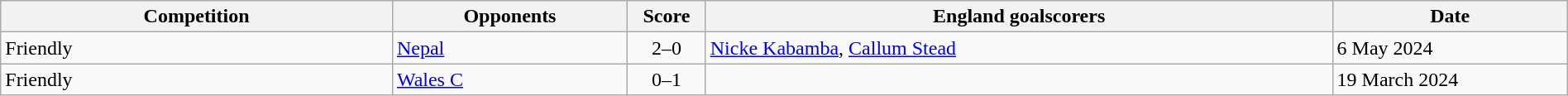<table class="wikitable" style="width:100%;">
<tr>
<th width=25%>Competition</th>
<th width=15%>Opponents</th>
<th width=5%>Score</th>
<th width=40%>England goalscorers</th>
<th width=15%>Date</th>
</tr>
<tr>
<td>Friendly</td>
<td><a href='#'>Nepal</a></td>
<td align=center>2–0</td>
<td><a href='#'>Nicke Kabamba</a>, <a href='#'>Callum Stead</a></td>
<td>6 May 2024</td>
</tr>
<tr>
<td>Friendly</td>
<td><a href='#'>Wales C</a></td>
<td align=center>0–1</td>
<td></td>
<td>19 March 2024</td>
</tr>
</table>
